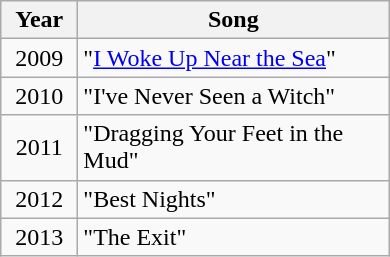<table class="wikitable" style=text-align:center;>
<tr>
<th width="44">Year</th>
<th width="200">Song</th>
</tr>
<tr>
<td width="44">2009</td>
<td align=left width="140">"<a href='#'>I Woke Up Near the Sea</a>"</td>
</tr>
<tr>
<td width="44">2010</td>
<td align=left width="140">"I've Never Seen a Witch"</td>
</tr>
<tr>
<td width="44">2011</td>
<td align=left width="140">"Dragging Your Feet in the Mud"</td>
</tr>
<tr>
<td width="44">2012</td>
<td align=left width="140">"Best Nights"</td>
</tr>
<tr>
<td width="44">2013</td>
<td align=left width="140">"The Exit"</td>
</tr>
</table>
